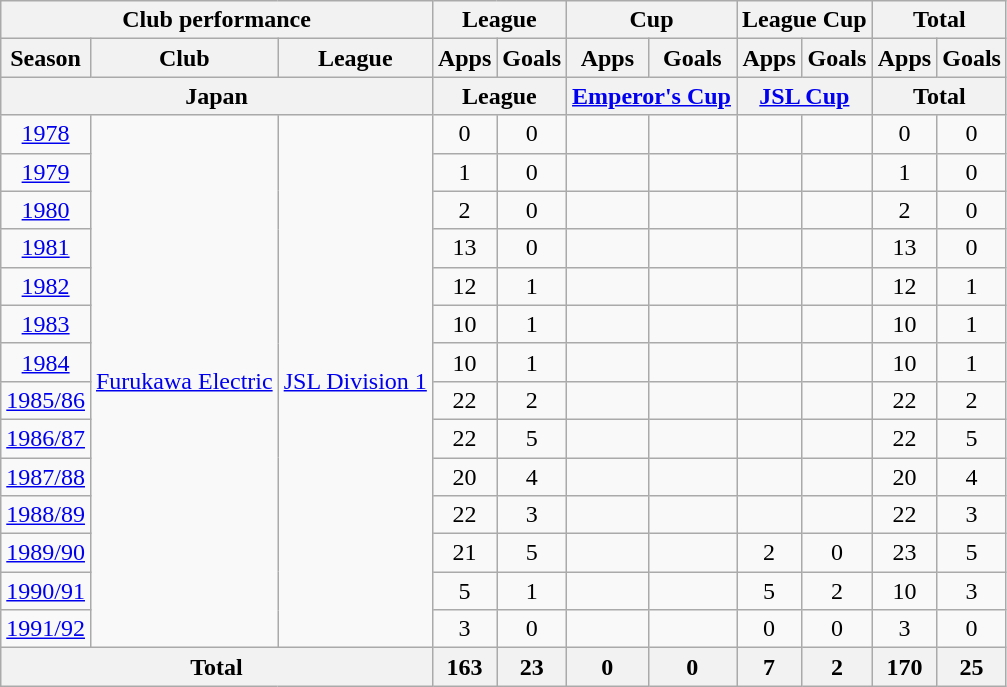<table class="wikitable" style="text-align:center;">
<tr>
<th colspan=3>Club performance</th>
<th colspan=2>League</th>
<th colspan=2>Cup</th>
<th colspan=2>League Cup</th>
<th colspan=2>Total</th>
</tr>
<tr>
<th>Season</th>
<th>Club</th>
<th>League</th>
<th>Apps</th>
<th>Goals</th>
<th>Apps</th>
<th>Goals</th>
<th>Apps</th>
<th>Goals</th>
<th>Apps</th>
<th>Goals</th>
</tr>
<tr>
<th colspan=3>Japan</th>
<th colspan=2>League</th>
<th colspan=2><a href='#'>Emperor's Cup</a></th>
<th colspan=2><a href='#'>JSL Cup</a></th>
<th colspan=2>Total</th>
</tr>
<tr>
<td><a href='#'>1978</a></td>
<td rowspan="14"><a href='#'>Furukawa Electric</a></td>
<td rowspan="14"><a href='#'>JSL Division 1</a></td>
<td>0</td>
<td>0</td>
<td></td>
<td></td>
<td></td>
<td></td>
<td>0</td>
<td>0</td>
</tr>
<tr>
<td><a href='#'>1979</a></td>
<td>1</td>
<td>0</td>
<td></td>
<td></td>
<td></td>
<td></td>
<td>1</td>
<td>0</td>
</tr>
<tr>
<td><a href='#'>1980</a></td>
<td>2</td>
<td>0</td>
<td></td>
<td></td>
<td></td>
<td></td>
<td>2</td>
<td>0</td>
</tr>
<tr>
<td><a href='#'>1981</a></td>
<td>13</td>
<td>0</td>
<td></td>
<td></td>
<td></td>
<td></td>
<td>13</td>
<td>0</td>
</tr>
<tr>
<td><a href='#'>1982</a></td>
<td>12</td>
<td>1</td>
<td></td>
<td></td>
<td></td>
<td></td>
<td>12</td>
<td>1</td>
</tr>
<tr>
<td><a href='#'>1983</a></td>
<td>10</td>
<td>1</td>
<td></td>
<td></td>
<td></td>
<td></td>
<td>10</td>
<td>1</td>
</tr>
<tr>
<td><a href='#'>1984</a></td>
<td>10</td>
<td>1</td>
<td></td>
<td></td>
<td></td>
<td></td>
<td>10</td>
<td>1</td>
</tr>
<tr>
<td><a href='#'>1985/86</a></td>
<td>22</td>
<td>2</td>
<td></td>
<td></td>
<td></td>
<td></td>
<td>22</td>
<td>2</td>
</tr>
<tr>
<td><a href='#'>1986/87</a></td>
<td>22</td>
<td>5</td>
<td></td>
<td></td>
<td></td>
<td></td>
<td>22</td>
<td>5</td>
</tr>
<tr>
<td><a href='#'>1987/88</a></td>
<td>20</td>
<td>4</td>
<td></td>
<td></td>
<td></td>
<td></td>
<td>20</td>
<td>4</td>
</tr>
<tr>
<td><a href='#'>1988/89</a></td>
<td>22</td>
<td>3</td>
<td></td>
<td></td>
<td></td>
<td></td>
<td>22</td>
<td>3</td>
</tr>
<tr>
<td><a href='#'>1989/90</a></td>
<td>21</td>
<td>5</td>
<td></td>
<td></td>
<td>2</td>
<td>0</td>
<td>23</td>
<td>5</td>
</tr>
<tr>
<td><a href='#'>1990/91</a></td>
<td>5</td>
<td>1</td>
<td></td>
<td></td>
<td>5</td>
<td>2</td>
<td>10</td>
<td>3</td>
</tr>
<tr>
<td><a href='#'>1991/92</a></td>
<td>3</td>
<td>0</td>
<td></td>
<td></td>
<td>0</td>
<td>0</td>
<td>3</td>
<td>0</td>
</tr>
<tr>
<th colspan=3>Total</th>
<th>163</th>
<th>23</th>
<th>0</th>
<th>0</th>
<th>7</th>
<th>2</th>
<th>170</th>
<th>25</th>
</tr>
</table>
